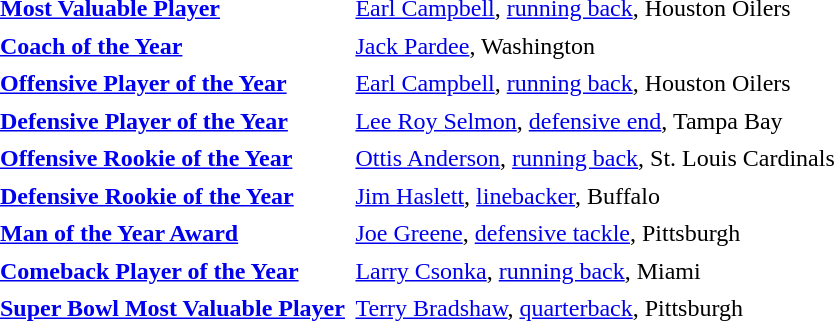<table cellpadding="3" cellspacing="1">
<tr>
<td><strong><a href='#'>Most Valuable Player</a></strong></td>
<td><a href='#'>Earl Campbell</a>, <a href='#'>running back</a>, Houston Oilers</td>
</tr>
<tr>
<td><strong><a href='#'>Coach of the Year</a></strong></td>
<td><a href='#'>Jack Pardee</a>, Washington</td>
</tr>
<tr>
<td><strong><a href='#'>Offensive Player of the Year</a></strong></td>
<td><a href='#'>Earl Campbell</a>, <a href='#'>running back</a>, Houston Oilers</td>
</tr>
<tr>
<td><strong><a href='#'>Defensive Player of the Year</a></strong></td>
<td><a href='#'>Lee Roy Selmon</a>, <a href='#'>defensive end</a>, Tampa Bay</td>
</tr>
<tr>
<td><strong><a href='#'>Offensive Rookie of the Year</a></strong></td>
<td><a href='#'>Ottis Anderson</a>, <a href='#'>running back</a>, St. Louis Cardinals</td>
</tr>
<tr>
<td><strong><a href='#'>Defensive Rookie of the Year</a></strong></td>
<td><a href='#'>Jim Haslett</a>, <a href='#'>linebacker</a>, Buffalo</td>
</tr>
<tr>
<td><strong><a href='#'>Man of the Year Award</a></strong></td>
<td><a href='#'>Joe Greene</a>, <a href='#'>defensive tackle</a>, Pittsburgh</td>
</tr>
<tr>
<td><strong><a href='#'>Comeback Player of the Year</a></strong></td>
<td><a href='#'>Larry Csonka</a>, <a href='#'>running back</a>, Miami</td>
</tr>
<tr>
<td><strong><a href='#'>Super Bowl Most Valuable Player</a></strong></td>
<td><a href='#'>Terry Bradshaw</a>, <a href='#'>quarterback</a>, Pittsburgh</td>
</tr>
</table>
